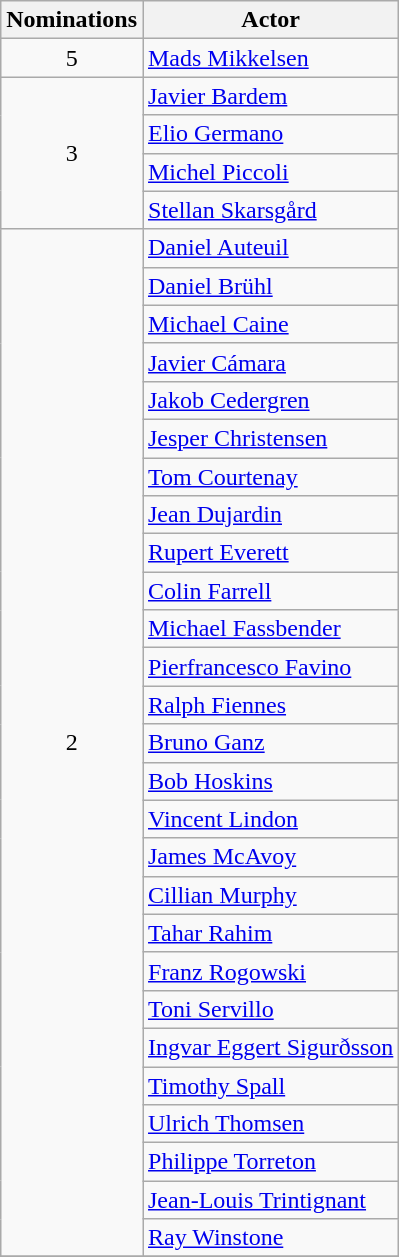<table class="wikitable sortable">
<tr>
<th>Nominations</th>
<th>Actor</th>
</tr>
<tr>
<td style="text-align:center">5</td>
<td><a href='#'>Mads Mikkelsen</a></td>
</tr>
<tr>
<td rowspan="4" style="text-align:center">3</td>
<td><a href='#'>Javier Bardem</a></td>
</tr>
<tr>
<td><a href='#'>Elio Germano</a></td>
</tr>
<tr>
<td><a href='#'>Michel Piccoli</a></td>
</tr>
<tr>
<td><a href='#'>Stellan Skarsgård</a></td>
</tr>
<tr>
<td rowspan="27" style="text-align:center">2</td>
<td><a href='#'>Daniel Auteuil</a></td>
</tr>
<tr>
<td><a href='#'>Daniel Brühl</a></td>
</tr>
<tr>
<td><a href='#'>Michael Caine</a></td>
</tr>
<tr>
<td><a href='#'>Javier Cámara</a></td>
</tr>
<tr>
<td><a href='#'>Jakob Cedergren</a></td>
</tr>
<tr>
<td><a href='#'>Jesper Christensen</a></td>
</tr>
<tr>
<td><a href='#'>Tom Courtenay</a></td>
</tr>
<tr>
<td><a href='#'>Jean Dujardin</a></td>
</tr>
<tr>
<td><a href='#'>Rupert Everett</a></td>
</tr>
<tr>
<td><a href='#'>Colin Farrell</a></td>
</tr>
<tr>
<td><a href='#'>Michael Fassbender</a></td>
</tr>
<tr>
<td><a href='#'>Pierfrancesco Favino</a></td>
</tr>
<tr>
<td><a href='#'>Ralph Fiennes</a></td>
</tr>
<tr>
<td><a href='#'>Bruno Ganz</a></td>
</tr>
<tr>
<td><a href='#'>Bob Hoskins</a></td>
</tr>
<tr>
<td><a href='#'>Vincent Lindon</a></td>
</tr>
<tr>
<td><a href='#'>James McAvoy</a></td>
</tr>
<tr>
<td><a href='#'>Cillian Murphy</a></td>
</tr>
<tr>
<td><a href='#'>Tahar Rahim</a></td>
</tr>
<tr>
<td><a href='#'>Franz Rogowski</a></td>
</tr>
<tr>
<td><a href='#'>Toni Servillo</a></td>
</tr>
<tr>
<td><a href='#'>Ingvar Eggert Sigurðsson</a></td>
</tr>
<tr>
<td><a href='#'>Timothy Spall</a></td>
</tr>
<tr>
<td><a href='#'>Ulrich Thomsen</a></td>
</tr>
<tr>
<td><a href='#'>Philippe Torreton</a></td>
</tr>
<tr>
<td><a href='#'>Jean-Louis Trintignant</a></td>
</tr>
<tr>
<td><a href='#'>Ray Winstone</a></td>
</tr>
<tr>
</tr>
</table>
